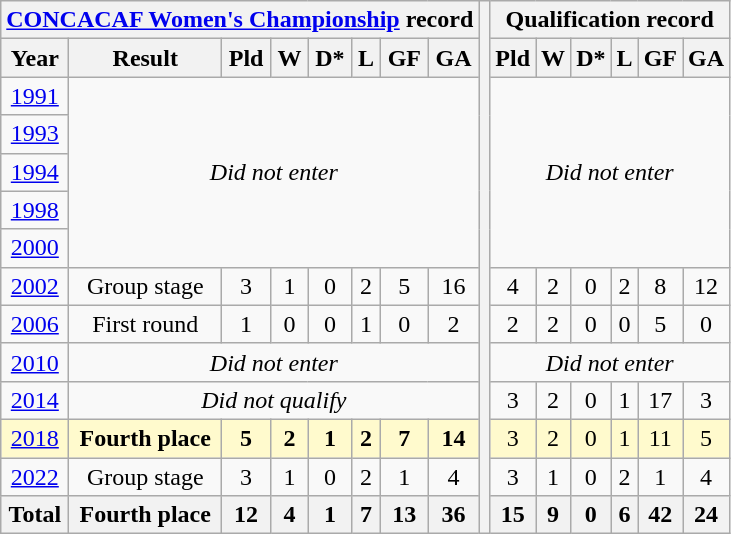<table class="wikitable" style="text-align: center;">
<tr>
<th colspan=8><a href='#'>CONCACAF Women's Championship</a> record</th>
<th rowspan=14></th>
<th colspan=6>Qualification record</th>
</tr>
<tr>
<th>Year</th>
<th>Result</th>
<th>Pld</th>
<th>W</th>
<th>D*</th>
<th>L</th>
<th>GF</th>
<th>GA</th>
<th>Pld</th>
<th>W</th>
<th>D*</th>
<th>L</th>
<th>GF</th>
<th>GA</th>
</tr>
<tr>
<td> <a href='#'>1991</a></td>
<td colspan=7 rowspan=5><em>Did not enter</em></td>
<td colspan=6 rowspan=5><em>Did not enter</em></td>
</tr>
<tr>
<td> <a href='#'>1993</a></td>
</tr>
<tr>
<td> <a href='#'>1994</a></td>
</tr>
<tr>
<td> <a href='#'>1998</a></td>
</tr>
<tr>
<td> <a href='#'>2000</a></td>
</tr>
<tr>
<td> <a href='#'>2002</a></td>
<td>Group stage</td>
<td>3</td>
<td>1</td>
<td>0</td>
<td>2</td>
<td>5</td>
<td>16</td>
<td>4</td>
<td>2</td>
<td>0</td>
<td>2</td>
<td>8</td>
<td>12</td>
</tr>
<tr>
<td> <a href='#'>2006</a></td>
<td>First round</td>
<td>1</td>
<td>0</td>
<td>0</td>
<td>1</td>
<td>0</td>
<td>2</td>
<td>2</td>
<td>2</td>
<td>0</td>
<td>0</td>
<td>5</td>
<td>0</td>
</tr>
<tr>
<td> <a href='#'>2010</a></td>
<td colspan=7><em>Did not enter</em></td>
<td colspan=6><em>Did not enter</em></td>
</tr>
<tr>
<td> <a href='#'>2014</a></td>
<td colspan=7><em>Did not qualify</em></td>
<td>3</td>
<td>2</td>
<td>0</td>
<td>1</td>
<td>17</td>
<td>3</td>
</tr>
<tr bgcolor=LemonChiffon>
<td> <a href='#'>2018</a></td>
<td><strong>Fourth place</strong></td>
<td><strong>5</strong></td>
<td><strong>2</strong></td>
<td><strong>1</strong></td>
<td><strong>2</strong></td>
<td><strong>7</strong></td>
<td><strong>14</strong></td>
<td>3</td>
<td>2</td>
<td>0</td>
<td>1</td>
<td>11</td>
<td>5</td>
</tr>
<tr>
<td> <a href='#'>2022</a></td>
<td>Group stage</td>
<td>3</td>
<td>1</td>
<td>0</td>
<td>2</td>
<td>1</td>
<td>4</td>
<td>3</td>
<td>1</td>
<td>0</td>
<td>2</td>
<td>1</td>
<td>4</td>
</tr>
<tr>
<th>Total</th>
<th>Fourth place</th>
<th>12</th>
<th>4</th>
<th>1</th>
<th>7</th>
<th>13</th>
<th>36</th>
<th>15</th>
<th>9</th>
<th>0</th>
<th>6</th>
<th>42</th>
<th>24</th>
</tr>
</table>
